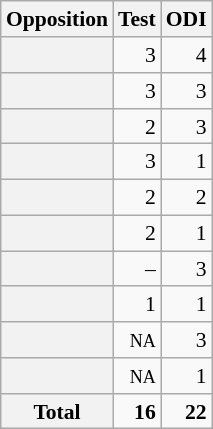<table class="wikitable" style="font-size:90%; float:right; clear:right; text-align:right; margin-left:15px">
<tr>
<th scope="col">Opposition</th>
<th scope="col">Test</th>
<th scope="col">ODI</th>
</tr>
<tr>
<th scope="row" style="text-align: left"></th>
<td>3</td>
<td>4</td>
</tr>
<tr>
<th scope="row" style="text-align: left"></th>
<td>3</td>
<td>3</td>
</tr>
<tr>
<th scope="row" style="text-align: left"></th>
<td>2</td>
<td>3</td>
</tr>
<tr>
<th scope="row" style="text-align: left"></th>
<td>3</td>
<td>1</td>
</tr>
<tr>
<th scope="row" style="text-align: left"></th>
<td>2</td>
<td>2</td>
</tr>
<tr>
<th scope="row" style="text-align: left"></th>
<td>2</td>
<td>1</td>
</tr>
<tr>
<th scope="row" style="text-align: left"></th>
<td>–</td>
<td>3</td>
</tr>
<tr>
<th scope="row" style="text-align: left"></th>
<td>1</td>
<td>1</td>
</tr>
<tr>
<th scope="row" style="text-align: left"></th>
<td><small>NA</small></td>
<td>3</td>
</tr>
<tr>
<th scope="row" style="text-align: left"></th>
<td><small>NA</small></td>
<td>1</td>
</tr>
<tr>
<th scope="row" style="text-align: center"><strong>Total</strong></th>
<td><strong>16</strong></td>
<td><strong>22</strong></td>
</tr>
</table>
